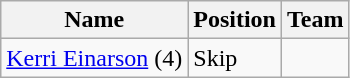<table class="wikitable">
<tr>
<th><strong>Name</strong></th>
<th><strong>Position</strong></th>
<th><strong>Team</strong></th>
</tr>
<tr>
<td><a href='#'>Kerri Einarson</a> (4)</td>
<td>Skip</td>
<td></td>
</tr>
</table>
